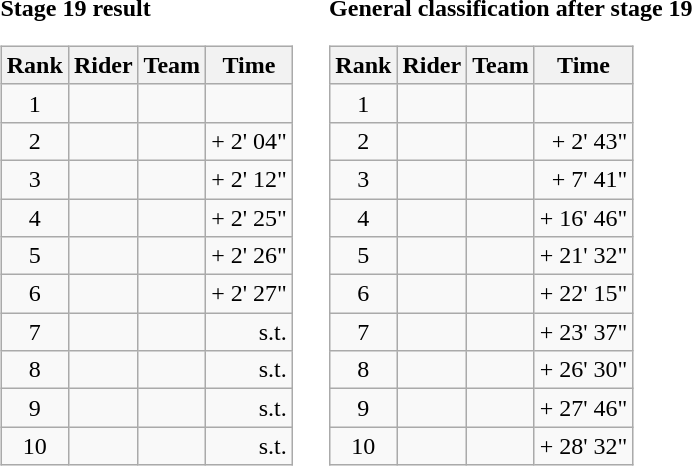<table>
<tr>
<td><strong>Stage 19 result</strong><br><table class="wikitable">
<tr>
<th scope="col">Rank</th>
<th scope="col">Rider</th>
<th scope="col">Team</th>
<th scope="col">Time</th>
</tr>
<tr>
<td style="text-align:center;">1</td>
<td></td>
<td></td>
<td style="text-align:right;"></td>
</tr>
<tr>
<td style="text-align:center;">2</td>
<td></td>
<td></td>
<td style="text-align:right;">+ 2' 04"</td>
</tr>
<tr>
<td style="text-align:center;">3</td>
<td></td>
<td></td>
<td style="text-align:right;">+ 2' 12"</td>
</tr>
<tr>
<td style="text-align:center;">4</td>
<td></td>
<td></td>
<td style="text-align:right;">+ 2' 25"</td>
</tr>
<tr>
<td style="text-align:center;">5</td>
<td></td>
<td></td>
<td style="text-align:right;">+ 2' 26"</td>
</tr>
<tr>
<td style="text-align:center;">6</td>
<td></td>
<td></td>
<td style="text-align:right;">+ 2' 27"</td>
</tr>
<tr>
<td style="text-align:center;">7</td>
<td></td>
<td></td>
<td style="text-align:right;">s.t.</td>
</tr>
<tr>
<td style="text-align:center;">8</td>
<td> </td>
<td></td>
<td style="text-align:right;">s.t.</td>
</tr>
<tr>
<td style="text-align:center;">9</td>
<td></td>
<td></td>
<td style="text-align:right;">s.t.</td>
</tr>
<tr>
<td style="text-align:center;">10</td>
<td></td>
<td></td>
<td style="text-align:right;">s.t.</td>
</tr>
</table>
</td>
<td></td>
<td><strong>General classification after stage 19</strong><br><table class="wikitable">
<tr>
<th scope="col">Rank</th>
<th scope="col">Rider</th>
<th scope="col">Team</th>
<th scope="col">Time</th>
</tr>
<tr>
<td style="text-align:center;">1</td>
<td> </td>
<td></td>
<td style="text-align:right;"></td>
</tr>
<tr>
<td style="text-align:center;">2</td>
<td></td>
<td></td>
<td style="text-align:right;">+ 2' 43"</td>
</tr>
<tr>
<td style="text-align:center;">3</td>
<td></td>
<td></td>
<td style="text-align:right;">+ 7' 41"</td>
</tr>
<tr>
<td style="text-align:center;">4</td>
<td></td>
<td></td>
<td style="text-align:right;">+ 16' 46"</td>
</tr>
<tr>
<td style="text-align:center;">5</td>
<td></td>
<td></td>
<td style="text-align:right;">+ 21' 32"</td>
</tr>
<tr>
<td style="text-align:center;">6</td>
<td></td>
<td></td>
<td style="text-align:right;">+ 22' 15"</td>
</tr>
<tr>
<td style="text-align:center;">7</td>
<td></td>
<td></td>
<td style="text-align:right;">+ 23' 37"</td>
</tr>
<tr>
<td style="text-align:center;">8</td>
<td></td>
<td></td>
<td style="text-align:right;">+ 26' 30"</td>
</tr>
<tr>
<td style="text-align:center;">9</td>
<td></td>
<td></td>
<td style="text-align:right;">+ 27' 46"</td>
</tr>
<tr>
<td style="text-align:center;">10</td>
<td></td>
<td></td>
<td style="text-align:right;">+ 28' 32"</td>
</tr>
</table>
</td>
</tr>
</table>
